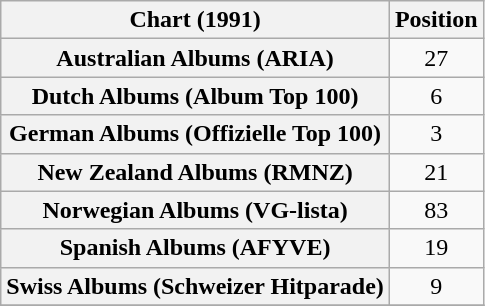<table class="wikitable sortable plainrowheaders" style="text-align:center">
<tr>
<th scope="col">Chart (1991)</th>
<th scope="col">Position</th>
</tr>
<tr>
<th scope="row">Australian Albums (ARIA)</th>
<td>27</td>
</tr>
<tr>
<th scope="row">Dutch Albums (Album Top 100)</th>
<td>6</td>
</tr>
<tr>
<th scope="row">German Albums (Offizielle Top 100)</th>
<td>3</td>
</tr>
<tr>
<th scope="row">New Zealand Albums (RMNZ)</th>
<td>21</td>
</tr>
<tr>
<th scope="row">Norwegian Albums (VG-lista)</th>
<td>83</td>
</tr>
<tr>
<th scope="row">Spanish Albums (AFYVE)</th>
<td>19</td>
</tr>
<tr>
<th scope="row">Swiss Albums (Schweizer Hitparade)</th>
<td>9</td>
</tr>
<tr>
</tr>
</table>
